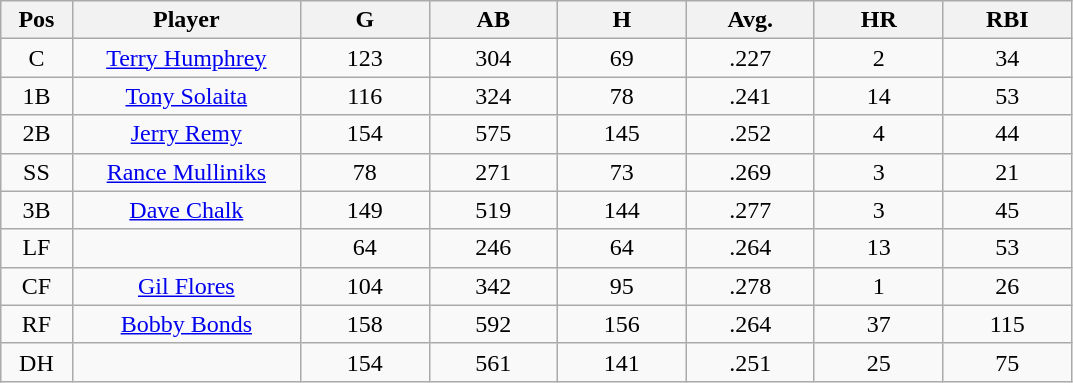<table class="wikitable sortable">
<tr>
<th bgcolor="#DDDDFF" width="5%">Pos</th>
<th bgcolor="#DDDDFF" width="16%">Player</th>
<th bgcolor="#DDDDFF" width="9%">G</th>
<th bgcolor="#DDDDFF" width="9%">AB</th>
<th bgcolor="#DDDDFF" width="9%">H</th>
<th bgcolor="#DDDDFF" width="9%">Avg.</th>
<th bgcolor="#DDDDFF" width="9%">HR</th>
<th bgcolor="#DDDDFF" width="9%">RBI</th>
</tr>
<tr align="center">
<td>C</td>
<td><a href='#'>Terry Humphrey</a></td>
<td>123</td>
<td>304</td>
<td>69</td>
<td>.227</td>
<td>2</td>
<td>34</td>
</tr>
<tr align=center>
<td>1B</td>
<td><a href='#'>Tony Solaita</a></td>
<td>116</td>
<td>324</td>
<td>78</td>
<td>.241</td>
<td>14</td>
<td>53</td>
</tr>
<tr align=center>
<td>2B</td>
<td><a href='#'>Jerry Remy</a></td>
<td>154</td>
<td>575</td>
<td>145</td>
<td>.252</td>
<td>4</td>
<td>44</td>
</tr>
<tr align=center>
<td>SS</td>
<td><a href='#'>Rance Mulliniks</a></td>
<td>78</td>
<td>271</td>
<td>73</td>
<td>.269</td>
<td>3</td>
<td>21</td>
</tr>
<tr align=center>
<td>3B</td>
<td><a href='#'>Dave Chalk</a></td>
<td>149</td>
<td>519</td>
<td>144</td>
<td>.277</td>
<td>3</td>
<td>45</td>
</tr>
<tr align=center>
<td>LF</td>
<td></td>
<td>64</td>
<td>246</td>
<td>64</td>
<td>.264</td>
<td>13</td>
<td>53</td>
</tr>
<tr align="center">
<td>CF</td>
<td><a href='#'>Gil Flores</a></td>
<td>104</td>
<td>342</td>
<td>95</td>
<td>.278</td>
<td>1</td>
<td>26</td>
</tr>
<tr align=center>
<td>RF</td>
<td><a href='#'>Bobby Bonds</a></td>
<td>158</td>
<td>592</td>
<td>156</td>
<td>.264</td>
<td>37</td>
<td>115</td>
</tr>
<tr align=center>
<td>DH</td>
<td></td>
<td>154</td>
<td>561</td>
<td>141</td>
<td>.251</td>
<td>25</td>
<td>75</td>
</tr>
</table>
